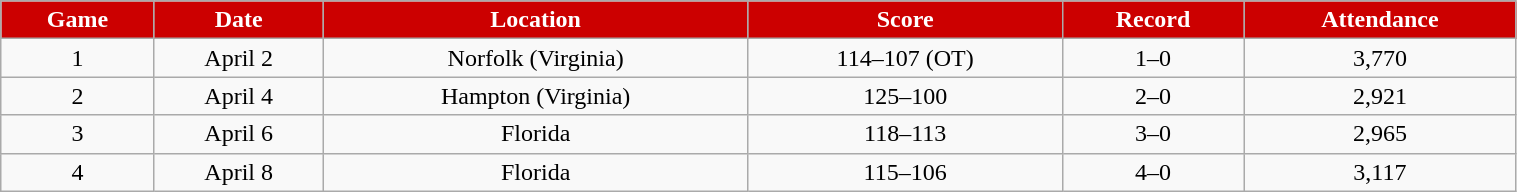<table class="wikitable" style="width:80%;">
<tr style="text-align:center; background:#CC0000; color:#FFFFFF;">
<td><strong>Game</strong></td>
<td><strong>Date</strong></td>
<td><strong>Location</strong></td>
<td><strong>Score</strong></td>
<td><strong>Record</strong></td>
<td><strong>Attendance</strong></td>
</tr>
<tr style="text-align:center;" bgcolor="">
<td>1</td>
<td>April 2</td>
<td>Norfolk (Virginia)</td>
<td>114–107 (OT)</td>
<td>1–0</td>
<td>3,770</td>
</tr>
<tr style="text-align:center;" bgcolor="">
<td>2</td>
<td>April 4</td>
<td>Hampton (Virginia)</td>
<td>125–100</td>
<td>2–0</td>
<td>2,921</td>
</tr>
<tr style="text-align:center;" bgcolor="">
<td>3</td>
<td>April 6</td>
<td>Florida</td>
<td>118–113</td>
<td>3–0</td>
<td>2,965</td>
</tr>
<tr style="text-align:center;" bgcolor="">
<td>4</td>
<td>April 8</td>
<td>Florida</td>
<td>115–106</td>
<td>4–0</td>
<td>3,117</td>
</tr>
</table>
